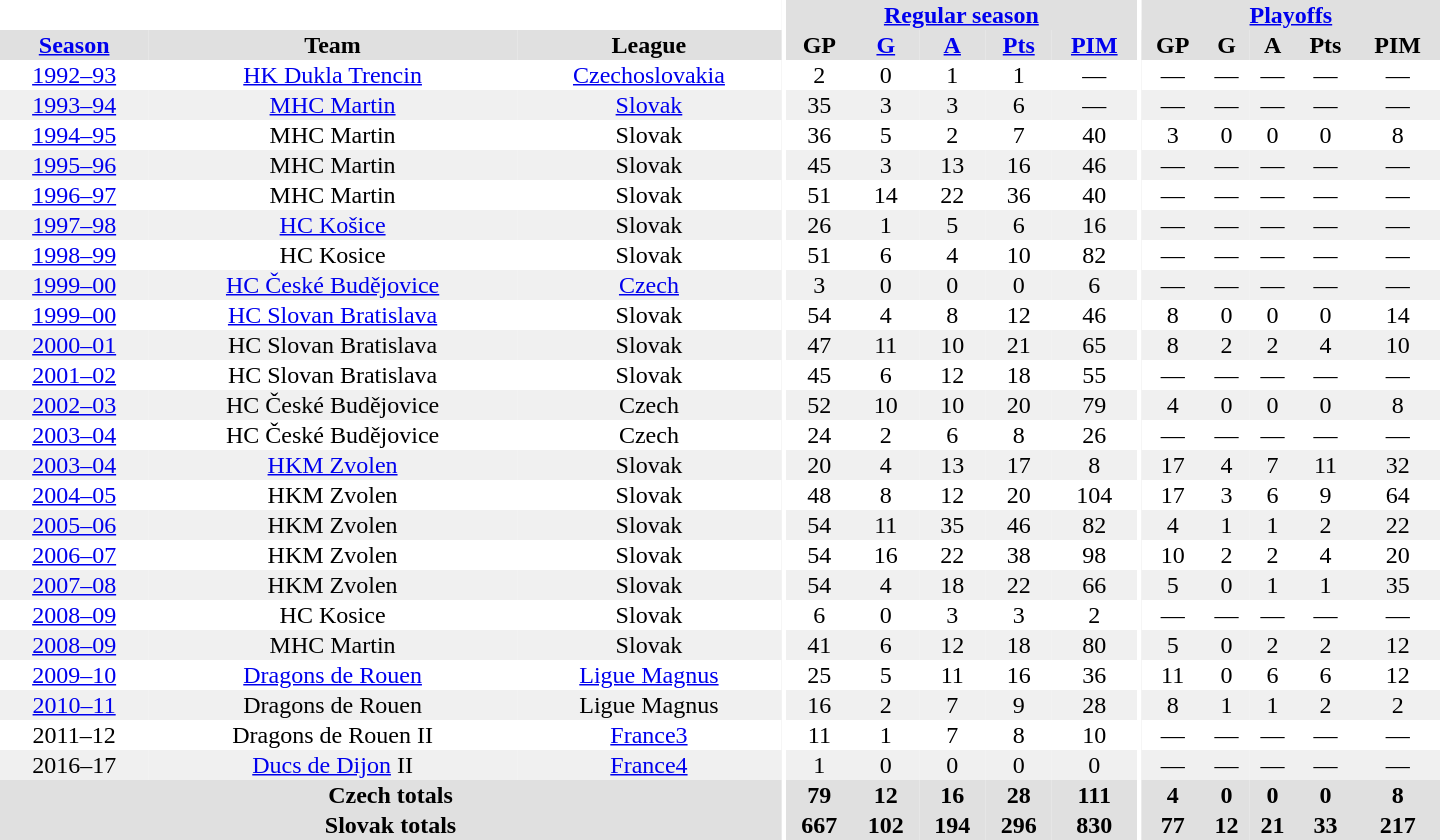<table border="0" cellpadding="1" cellspacing="0" style="text-align:center; width:60em">
<tr bgcolor="#e0e0e0">
<th colspan="3" bgcolor="#ffffff"></th>
<th rowspan="99" bgcolor="#ffffff"></th>
<th colspan="5"><a href='#'>Regular season</a></th>
<th rowspan="99" bgcolor="#ffffff"></th>
<th colspan="5"><a href='#'>Playoffs</a></th>
</tr>
<tr bgcolor="#e0e0e0">
<th><a href='#'>Season</a></th>
<th>Team</th>
<th>League</th>
<th>GP</th>
<th><a href='#'>G</a></th>
<th><a href='#'>A</a></th>
<th><a href='#'>Pts</a></th>
<th><a href='#'>PIM</a></th>
<th>GP</th>
<th>G</th>
<th>A</th>
<th>Pts</th>
<th>PIM</th>
</tr>
<tr>
<td><a href='#'>1992–93</a></td>
<td><a href='#'>HK Dukla Trencin</a></td>
<td><a href='#'>Czechoslovakia</a></td>
<td>2</td>
<td>0</td>
<td>1</td>
<td>1</td>
<td>—</td>
<td>—</td>
<td>—</td>
<td>—</td>
<td>—</td>
<td>—</td>
</tr>
<tr bgcolor="#f0f0f0">
<td><a href='#'>1993–94</a></td>
<td><a href='#'>MHC Martin</a></td>
<td><a href='#'>Slovak</a></td>
<td>35</td>
<td>3</td>
<td>3</td>
<td>6</td>
<td>—</td>
<td>—</td>
<td>—</td>
<td>—</td>
<td>—</td>
<td>—</td>
</tr>
<tr>
<td><a href='#'>1994–95</a></td>
<td>MHC Martin</td>
<td>Slovak</td>
<td>36</td>
<td>5</td>
<td>2</td>
<td>7</td>
<td>40</td>
<td>3</td>
<td>0</td>
<td>0</td>
<td>0</td>
<td>8</td>
</tr>
<tr bgcolor="#f0f0f0">
<td><a href='#'>1995–96</a></td>
<td>MHC Martin</td>
<td>Slovak</td>
<td>45</td>
<td>3</td>
<td>13</td>
<td>16</td>
<td>46</td>
<td>—</td>
<td>—</td>
<td>—</td>
<td>—</td>
<td>—</td>
</tr>
<tr>
<td><a href='#'>1996–97</a></td>
<td>MHC Martin</td>
<td>Slovak</td>
<td>51</td>
<td>14</td>
<td>22</td>
<td>36</td>
<td>40</td>
<td>—</td>
<td>—</td>
<td>—</td>
<td>—</td>
<td>—</td>
</tr>
<tr bgcolor="#f0f0f0">
<td><a href='#'>1997–98</a></td>
<td><a href='#'>HC Košice</a></td>
<td>Slovak</td>
<td>26</td>
<td>1</td>
<td>5</td>
<td>6</td>
<td>16</td>
<td>—</td>
<td>—</td>
<td>—</td>
<td>—</td>
<td>—</td>
</tr>
<tr>
<td><a href='#'>1998–99</a></td>
<td>HC Kosice</td>
<td>Slovak</td>
<td>51</td>
<td>6</td>
<td>4</td>
<td>10</td>
<td>82</td>
<td>—</td>
<td>—</td>
<td>—</td>
<td>—</td>
<td>—</td>
</tr>
<tr bgcolor="#f0f0f0">
<td><a href='#'>1999–00</a></td>
<td><a href='#'>HC České Budějovice</a></td>
<td><a href='#'>Czech</a></td>
<td>3</td>
<td>0</td>
<td>0</td>
<td>0</td>
<td>6</td>
<td>—</td>
<td>—</td>
<td>—</td>
<td>—</td>
<td>—</td>
</tr>
<tr>
<td><a href='#'>1999–00</a></td>
<td><a href='#'>HC Slovan Bratislava</a></td>
<td>Slovak</td>
<td>54</td>
<td>4</td>
<td>8</td>
<td>12</td>
<td>46</td>
<td>8</td>
<td>0</td>
<td>0</td>
<td>0</td>
<td>14</td>
</tr>
<tr bgcolor="#f0f0f0">
<td><a href='#'>2000–01</a></td>
<td>HC Slovan Bratislava</td>
<td>Slovak</td>
<td>47</td>
<td>11</td>
<td>10</td>
<td>21</td>
<td>65</td>
<td>8</td>
<td>2</td>
<td>2</td>
<td>4</td>
<td>10</td>
</tr>
<tr>
<td><a href='#'>2001–02</a></td>
<td>HC Slovan Bratislava</td>
<td>Slovak</td>
<td>45</td>
<td>6</td>
<td>12</td>
<td>18</td>
<td>55</td>
<td>—</td>
<td>—</td>
<td>—</td>
<td>—</td>
<td>—</td>
</tr>
<tr bgcolor="#f0f0f0">
<td><a href='#'>2002–03</a></td>
<td>HC České Budějovice</td>
<td>Czech</td>
<td>52</td>
<td>10</td>
<td>10</td>
<td>20</td>
<td>79</td>
<td>4</td>
<td>0</td>
<td>0</td>
<td>0</td>
<td>8</td>
</tr>
<tr>
<td><a href='#'>2003–04</a></td>
<td>HC České Budějovice</td>
<td>Czech</td>
<td>24</td>
<td>2</td>
<td>6</td>
<td>8</td>
<td>26</td>
<td>—</td>
<td>—</td>
<td>—</td>
<td>—</td>
<td>—</td>
</tr>
<tr bgcolor="#f0f0f0">
<td><a href='#'>2003–04</a></td>
<td><a href='#'>HKM Zvolen</a></td>
<td>Slovak</td>
<td>20</td>
<td>4</td>
<td>13</td>
<td>17</td>
<td>8</td>
<td>17</td>
<td>4</td>
<td>7</td>
<td>11</td>
<td>32</td>
</tr>
<tr>
<td><a href='#'>2004–05</a></td>
<td>HKM Zvolen</td>
<td>Slovak</td>
<td>48</td>
<td>8</td>
<td>12</td>
<td>20</td>
<td>104</td>
<td>17</td>
<td>3</td>
<td>6</td>
<td>9</td>
<td>64</td>
</tr>
<tr bgcolor="#f0f0f0">
<td><a href='#'>2005–06</a></td>
<td>HKM Zvolen</td>
<td>Slovak</td>
<td>54</td>
<td>11</td>
<td>35</td>
<td>46</td>
<td>82</td>
<td>4</td>
<td>1</td>
<td>1</td>
<td>2</td>
<td>22</td>
</tr>
<tr>
<td><a href='#'>2006–07</a></td>
<td>HKM Zvolen</td>
<td>Slovak</td>
<td>54</td>
<td>16</td>
<td>22</td>
<td>38</td>
<td>98</td>
<td>10</td>
<td>2</td>
<td>2</td>
<td>4</td>
<td>20</td>
</tr>
<tr bgcolor="#f0f0f0">
<td><a href='#'>2007–08</a></td>
<td>HKM Zvolen</td>
<td>Slovak</td>
<td>54</td>
<td>4</td>
<td>18</td>
<td>22</td>
<td>66</td>
<td>5</td>
<td>0</td>
<td>1</td>
<td>1</td>
<td>35</td>
</tr>
<tr>
<td><a href='#'>2008–09</a></td>
<td>HC Kosice</td>
<td>Slovak</td>
<td>6</td>
<td>0</td>
<td>3</td>
<td>3</td>
<td>2</td>
<td>—</td>
<td>—</td>
<td>—</td>
<td>—</td>
<td>—</td>
</tr>
<tr bgcolor="#f0f0f0">
<td><a href='#'>2008–09</a></td>
<td>MHC Martin</td>
<td>Slovak</td>
<td>41</td>
<td>6</td>
<td>12</td>
<td>18</td>
<td>80</td>
<td>5</td>
<td>0</td>
<td>2</td>
<td>2</td>
<td>12</td>
</tr>
<tr>
<td><a href='#'>2009–10</a></td>
<td><a href='#'>Dragons de Rouen</a></td>
<td><a href='#'>Ligue Magnus</a></td>
<td>25</td>
<td>5</td>
<td>11</td>
<td>16</td>
<td>36</td>
<td>11</td>
<td>0</td>
<td>6</td>
<td>6</td>
<td>12</td>
</tr>
<tr bgcolor="#f0f0f0">
<td><a href='#'>2010–11</a></td>
<td>Dragons de Rouen</td>
<td>Ligue Magnus</td>
<td>16</td>
<td>2</td>
<td>7</td>
<td>9</td>
<td>28</td>
<td>8</td>
<td>1</td>
<td>1</td>
<td>2</td>
<td>2</td>
</tr>
<tr>
<td>2011–12</td>
<td>Dragons de Rouen II</td>
<td><a href='#'>France3</a></td>
<td>11</td>
<td>1</td>
<td>7</td>
<td>8</td>
<td>10</td>
<td>—</td>
<td>—</td>
<td>—</td>
<td>—</td>
<td>—</td>
</tr>
<tr bgcolor="#f0f0f0">
<td>2016–17</td>
<td><a href='#'>Ducs de Dijon</a> II</td>
<td><a href='#'>France4</a></td>
<td>1</td>
<td>0</td>
<td>0</td>
<td>0</td>
<td>0</td>
<td>—</td>
<td>—</td>
<td>—</td>
<td>—</td>
<td>—</td>
</tr>
<tr>
</tr>
<tr ALIGN="center" bgcolor="#e0e0e0">
<th colspan="3">Czech totals</th>
<th ALIGN="center">79</th>
<th ALIGN="center">12</th>
<th ALIGN="center">16</th>
<th ALIGN="center">28</th>
<th ALIGN="center">111</th>
<th ALIGN="center">4</th>
<th ALIGN="center">0</th>
<th ALIGN="center">0</th>
<th ALIGN="center">0</th>
<th ALIGN="center">8</th>
</tr>
<tr>
</tr>
<tr ALIGN="center" bgcolor="#e0e0e0">
<th colspan="3">Slovak totals</th>
<th ALIGN="center">667</th>
<th ALIGN="center">102</th>
<th ALIGN="center">194</th>
<th ALIGN="center">296</th>
<th ALIGN="center">830</th>
<th ALIGN="center">77</th>
<th ALIGN="center">12</th>
<th ALIGN="center">21</th>
<th ALIGN="center">33</th>
<th ALIGN="center">217</th>
</tr>
</table>
